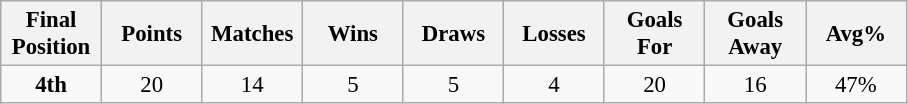<table class="wikitable" style="font-size: 95%; text-align: center;">
<tr>
<th width=60>Final Position</th>
<th width=60>Points</th>
<th width=60>Matches</th>
<th width=60>Wins</th>
<th width=60>Draws</th>
<th width=60>Losses</th>
<th width=60>Goals For</th>
<th width=60>Goals Away</th>
<th width=60>Avg%</th>
</tr>
<tr>
<td><strong>4th</strong></td>
<td>20</td>
<td>14</td>
<td>5</td>
<td>5</td>
<td>4</td>
<td>20</td>
<td>16</td>
<td>47%</td>
</tr>
</table>
